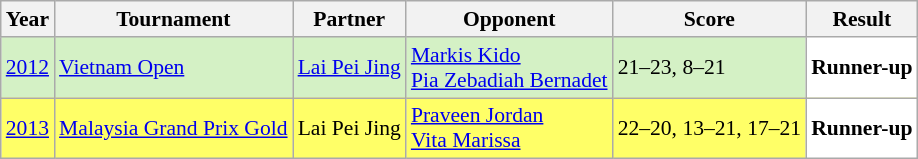<table class="sortable wikitable" style="font-size: 90%;">
<tr>
<th>Year</th>
<th>Tournament</th>
<th>Partner</th>
<th>Opponent</th>
<th>Score</th>
<th>Result</th>
</tr>
<tr style="background:#D4F1C5">
<td align="center"><a href='#'>2012</a></td>
<td align="left"><a href='#'>Vietnam Open</a></td>
<td align="left"> <a href='#'>Lai Pei Jing</a></td>
<td align="left"> <a href='#'>Markis Kido</a> <br>  <a href='#'>Pia Zebadiah Bernadet</a></td>
<td align="left">21–23, 8–21</td>
<td style="text-align:left; background:white"> <strong>Runner-up</strong></td>
</tr>
<tr style="background:#FFFF67">
<td align="center"><a href='#'>2013</a></td>
<td align="left"><a href='#'>Malaysia Grand Prix Gold</a></td>
<td align="left"> Lai Pei Jing</td>
<td align="left"> <a href='#'>Praveen Jordan</a> <br>  <a href='#'>Vita Marissa</a></td>
<td align="left">22–20, 13–21, 17–21</td>
<td style="text-align:left; background:white"> <strong>Runner-up</strong></td>
</tr>
</table>
